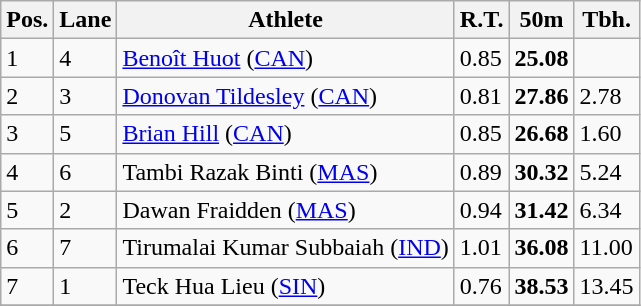<table class="wikitable">
<tr>
<th>Pos.</th>
<th>Lane</th>
<th>Athlete</th>
<th>R.T.</th>
<th>50m</th>
<th>Tbh.</th>
</tr>
<tr>
<td>1</td>
<td>4</td>
<td> <a href='#'>Benoît Huot</a> (<a href='#'>CAN</a>)</td>
<td>0.85</td>
<td><strong>25.08</strong></td>
<td> </td>
</tr>
<tr>
<td>2</td>
<td>3</td>
<td> <a href='#'>Donovan Tildesley</a> (<a href='#'>CAN</a>)</td>
<td>0.81</td>
<td><strong>27.86</strong></td>
<td>2.78</td>
</tr>
<tr>
<td>3</td>
<td>5</td>
<td> <a href='#'>Brian Hill</a> (<a href='#'>CAN</a>)</td>
<td>0.85</td>
<td><strong>26.68</strong></td>
<td>1.60</td>
</tr>
<tr>
<td>4</td>
<td>6</td>
<td> Tambi Razak Binti (<a href='#'>MAS</a>)</td>
<td>0.89</td>
<td><strong>30.32</strong></td>
<td>5.24</td>
</tr>
<tr>
<td>5</td>
<td>2</td>
<td> Dawan Fraidden (<a href='#'>MAS</a>)</td>
<td>0.94</td>
<td><strong>31.42</strong></td>
<td>6.34</td>
</tr>
<tr>
<td>6</td>
<td>7</td>
<td> Tirumalai Kumar Subbaiah (<a href='#'>IND</a>)</td>
<td>1.01</td>
<td><strong>36.08</strong></td>
<td>11.00</td>
</tr>
<tr>
<td>7</td>
<td>1</td>
<td> Teck Hua Lieu (<a href='#'>SIN</a>)</td>
<td>0.76</td>
<td><strong>38.53</strong></td>
<td>13.45</td>
</tr>
<tr>
</tr>
</table>
